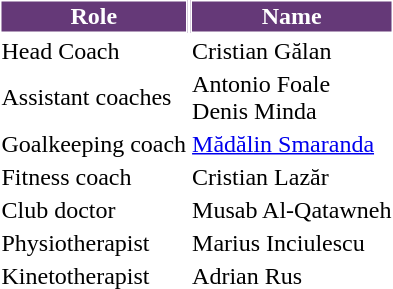<table class="toccolours">
<tr>
<th style="background:#653978;color:#ffffff;border:1px solid #ffffff;">Role</th>
<th style="background:#653978;color:#ffffff;border:1px solid #ffffff;">Name</th>
</tr>
<tr>
<td>Head Coach</td>
<td> Cristian Gălan</td>
</tr>
<tr>
<td>Assistant coaches</td>
<td> Antonio Foale <br>  Denis Minda</td>
</tr>
<tr>
<td>Goalkeeping coach</td>
<td> <a href='#'>Mădălin Smaranda</a></td>
</tr>
<tr>
<td>Fitness coach</td>
<td> Cristian Lazăr</td>
</tr>
<tr>
<td>Club doctor</td>
<td> Musab Al-Qatawneh</td>
</tr>
<tr>
<td>Physiotherapist</td>
<td> Marius Inciulescu</td>
</tr>
<tr>
<td>Kinetotherapist</td>
<td> Adrian Rus</td>
</tr>
</table>
